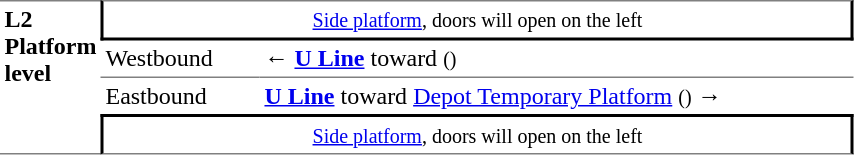<table table border=0 cellspacing=0 cellpadding=3>
<tr>
<td style="border-top:solid 1px gray;border-bottom:solid 1px gray;" width=50 rowspan=10 valign=top><strong>L2<br>Platform level</strong></td>
<td style="border-top:solid 1px gray;border-right:solid 2px black;border-left:solid 2px black;border-bottom:solid 2px black;text-align:center;" colspan=2><small><a href='#'>Side platform</a>, doors will open on the left </small></td>
</tr>
<tr>
<td>Westbound</td>
<td>← <a href='#'><span><strong>U Line</strong></span></a> toward  <small>()</small></td>
</tr>
<tr>
<td style="border-bottom:solid 0px gray;border-top:solid 1px gray;" width=100>Eastbound</td>
<td style="border-bottom:solid 0px gray;border-top:solid 1px gray;" width=390> <a href='#'><span><strong>U Line</strong></span></a> toward <a href='#'>Depot Temporary Platform</a> <small>()</small> →</td>
</tr>
<tr>
<td style="border-top:solid 2px black;border-right:solid 2px black;border-left:solid 2px black;border-bottom:solid 1px gray;text-align:center;" colspan=2><small><a href='#'>Side platform</a>, doors will open on the left </small></td>
</tr>
</table>
